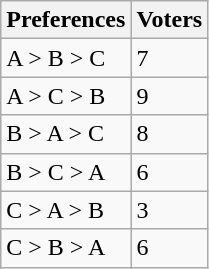<table class="wikitable">
<tr>
<th>Preferences</th>
<th>Voters</th>
</tr>
<tr>
<td>A > B > C</td>
<td>7</td>
</tr>
<tr>
<td>A > C > B</td>
<td>9</td>
</tr>
<tr>
<td>B > A > C</td>
<td>8</td>
</tr>
<tr>
<td>B > C > A</td>
<td>6</td>
</tr>
<tr>
<td>C > A > B</td>
<td>3</td>
</tr>
<tr>
<td>C > B > A</td>
<td>6</td>
</tr>
</table>
